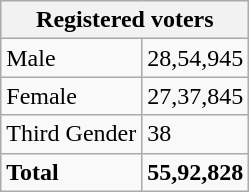<table class="wikitable">
<tr>
<th colspan=2>Registered voters</th>
</tr>
<tr>
<td>Male</td>
<td>28,54,945</td>
</tr>
<tr>
<td>Female</td>
<td>27,37,845</td>
</tr>
<tr>
<td>Third Gender</td>
<td>38</td>
</tr>
<tr>
<td><strong>Total</strong></td>
<td><strong>55,92,828</strong></td>
</tr>
</table>
